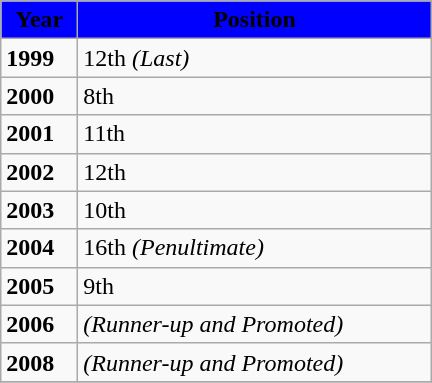<table class="wikitable" style="width: 18em;">
<tr bgcolor="0000FF" align="center">
<td><span><strong>Year</strong></span></td>
<td><span><strong>Position</strong></span></td>
</tr>
<tr>
<td><strong>1999</strong></td>
<td>12th <em>(Last)</em></td>
</tr>
<tr>
<td><strong>2000</strong></td>
<td>8th</td>
</tr>
<tr>
<td><strong>2001</strong></td>
<td>11th</td>
</tr>
<tr>
<td><strong>2002</strong></td>
<td>12th</td>
</tr>
<tr>
<td><strong>2003</strong></td>
<td>10th</td>
</tr>
<tr>
<td><strong>2004</strong></td>
<td>16th <em>(Penultimate)</em></td>
</tr>
<tr>
<td><strong>2005</strong></td>
<td>9th</td>
</tr>
<tr>
<td><strong>2006</strong></td>
<td><em>(Runner-up and Promoted)</em></td>
</tr>
<tr>
<td><strong>2008</strong></td>
<td><em>(Runner-up and Promoted)</em></td>
</tr>
<tr>
</tr>
</table>
